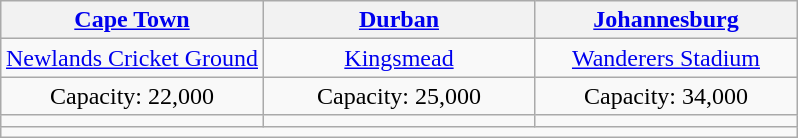<table class="wikitable" style="text-align:center; margin: 1em auto">
<tr>
<th width="33%"><a href='#'>Cape Town</a></th>
<th width="34%"><a href='#'>Durban</a></th>
<th width="33%"><a href='#'>Johannesburg</a></th>
</tr>
<tr>
<td><a href='#'>Newlands Cricket Ground</a></td>
<td><a href='#'>Kingsmead</a></td>
<td><a href='#'>Wanderers Stadium</a></td>
</tr>
<tr>
<td>Capacity: 22,000</td>
<td>Capacity: 25,000</td>
<td>Capacity: 34,000</td>
</tr>
<tr>
<td></td>
<td></td>
<td></td>
</tr>
<tr>
<td colspan=3></td>
</tr>
</table>
